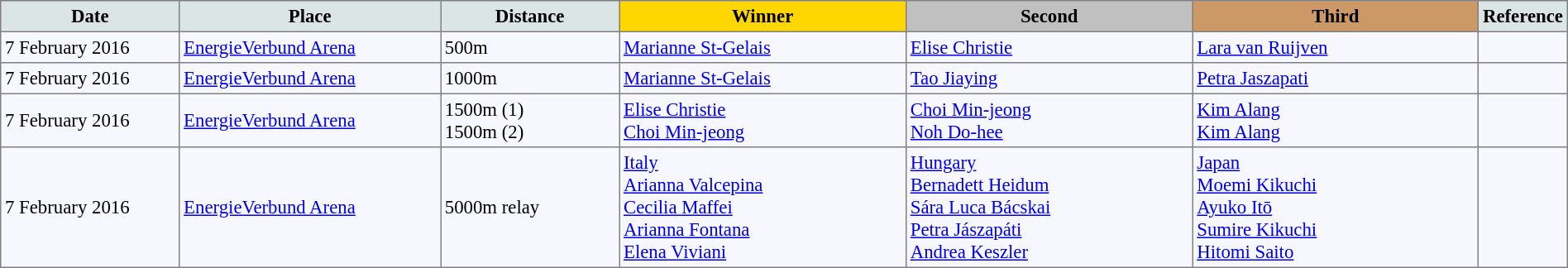<table cellpadding="3" cellspacing="0" border="1" style="background:#f7f8ff; font-size:95%; border:gray solid 1px; border-collapse:collapse;">
<tr style="background:#ccc; text-align:center;">
<td style="background:#dce5e5; width:150px;"><strong>Date</strong></td>
<td style="background:#dce5e5; width:220px;"><strong>Place</strong></td>
<td style="background:#dce5e5; width:150px;"><strong>Distance</strong></td>
<td style="background:gold; width:250px;"><strong>Winner</strong></td>
<td style="background:silver; width:250px;"><strong>Second</strong></td>
<td style="background:#c96; width:250px;"><strong>Third</strong></td>
<td style="background:#dce5e5; width:30px;"><strong>Reference</strong></td>
</tr>
<tr style="text-align:left;">
<td>7 February 2016</td>
<td><a href='#'>EnergieVerbund Arena</a></td>
<td>500m</td>
<td> <a href='#'>Marianne St-Gelais</a><br></td>
<td> <a href='#'>Elise Christie</a><br></td>
<td> <a href='#'>Lara van Ruijven</a></td>
<td></td>
</tr>
<tr style="text-align:left;">
<td>7 February 2016</td>
<td><a href='#'>EnergieVerbund Arena</a></td>
<td>1000m</td>
<td> <a href='#'>Marianne St-Gelais</a><br></td>
<td> <a href='#'>Tao Jiaying</a><br></td>
<td> <a href='#'>Petra Jaszapati</a></td>
<td></td>
</tr>
<tr style="text-align:left;">
<td>7 February 2016</td>
<td><a href='#'>EnergieVerbund Arena</a></td>
<td>1500m (1) <br> 1500m (2)</td>
<td> <a href='#'>Elise Christie</a><br> <a href='#'>Choi Min-jeong</a></td>
<td> <a href='#'>Choi Min-jeong</a><br> <a href='#'>Noh Do-hee</a></td>
<td> <a href='#'>Kim Alang</a><br> <a href='#'>Kim Alang</a></td>
<td></td>
</tr>
<tr style="text-align:left;">
<td>7 February 2016</td>
<td><a href='#'>EnergieVerbund Arena</a></td>
<td>5000m relay</td>
<td> <a href='#'>Italy</a><br><a href='#'>Arianna Valcepina</a><br><a href='#'>Cecilia Maffei</a><br><a href='#'>Arianna Fontana</a><br><a href='#'>Elena Viviani</a></td>
<td> <a href='#'>Hungary</a><br><a href='#'>Bernadett Heidum</a><br><a href='#'>Sára Luca Bácskai</a><br><a href='#'>Petra Jászapáti</a><br><a href='#'>Andrea Keszler</a></td>
<td> <a href='#'>Japan</a><br><a href='#'>Moemi Kikuchi</a><br><a href='#'>Ayuko Itō</a><br><a href='#'>Sumire Kikuchi</a><br><a href='#'>Hitomi Saito</a></td>
<td></td>
</tr>
</table>
